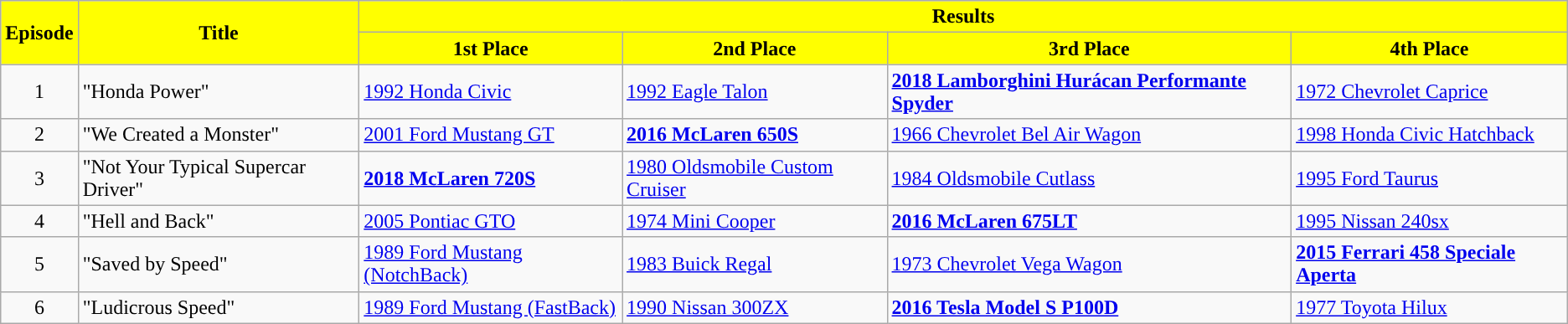<table class="wikitable">
<tr>
<th rowspan="2" ! style="background:#FFFF00; color:#000000">Episode</th>
<th rowspan="2" ! style="background:#FFFF00; color:#000000">Title</th>
<th colspan="4" ! style="background:#FFFF00; color:#000000">Results</th>
</tr>
<tr>
<th style="background:#FFFF00; color:#000000">1st Place</th>
<th style="background:#FFFF00; color:#000000">2nd Place</th>
<th style="background:#FFFF00; color:#000000">3rd Place</th>
<th style="background:#FFFF00; color:#000000">4th Place</th>
</tr>
<tr>
<td style="text-align:center">1</td>
<td>"Honda Power"</td>
<td><a href='#'>1992 Honda Civic</a></td>
<td><a href='#'>1992 Eagle Talon</a></td>
<td><strong><a href='#'>2018 Lamborghini Hurácan Performante Spyder</a></strong></td>
<td><a href='#'>1972 Chevrolet Caprice</a></td>
</tr>
<tr>
<td style="text-align:center">2</td>
<td>"We Created a Monster"</td>
<td><a href='#'>2001 Ford Mustang GT</a></td>
<td><strong><a href='#'>2016 McLaren 650S</a></strong></td>
<td><a href='#'>1966 Chevrolet Bel Air Wagon</a></td>
<td><a href='#'>1998 Honda Civic Hatchback</a></td>
</tr>
<tr>
<td style="text-align:center">3</td>
<td>"Not Your Typical Supercar Driver"</td>
<td><strong><a href='#'>2018 McLaren 720S</a></strong></td>
<td><a href='#'>1980 Oldsmobile  Custom Cruiser</a></td>
<td><a href='#'>1984 Oldsmobile Cutlass</a></td>
<td><a href='#'>1995 Ford Taurus</a></td>
</tr>
<tr>
<td style="text-align:center">4</td>
<td>"Hell and Back"</td>
<td><a href='#'>2005 Pontiac GTO</a></td>
<td><a href='#'>1974 Mini Cooper</a></td>
<td><strong><a href='#'>2016 McLaren 675LT</a></strong></td>
<td><a href='#'>1995 Nissan 240sx</a></td>
</tr>
<tr>
<td style="text-align:center">5</td>
<td>"Saved by Speed"</td>
<td><a href='#'>1989 Ford Mustang (NotchBack)</a></td>
<td><a href='#'>1983 Buick Regal</a></td>
<td><a href='#'>1973 Chevrolet Vega Wagon</a></td>
<td><strong><a href='#'>2015 Ferrari 458 Speciale Aperta</a></strong></td>
</tr>
<tr>
<td style="text-align:center">6</td>
<td>"Ludicrous Speed"</td>
<td><a href='#'>1989 Ford Mustang (FastBack)</a></td>
<td><a href='#'>1990 Nissan 300ZX</a></td>
<td><strong><a href='#'>2016 Tesla Model S P100D</a></strong></td>
<td><a href='#'>1977 Toyota Hilux</a></td>
</tr>
</table>
